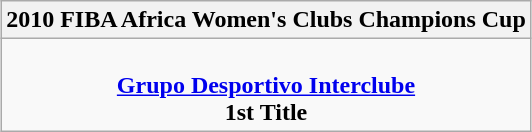<table class=wikitable style="text-align:center; margin:auto">
<tr>
<th>2010 FIBA Africa Women's Clubs Champions Cup</th>
</tr>
<tr>
<td><br><strong><a href='#'>Grupo Desportivo Interclube</a></strong><br><strong>1st Title</strong></td>
</tr>
</table>
